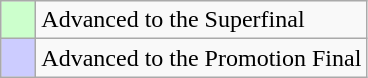<table class="wikitable">
<tr>
<td style="background:#ccffcc;">    </td>
<td>Advanced to the Superfinal</td>
</tr>
<tr>
<td style="background:#ccccff;">    </td>
<td>Advanced to the Promotion Final</td>
</tr>
</table>
